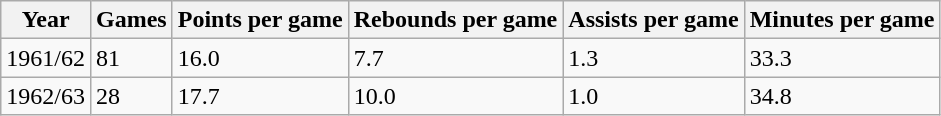<table class="wikitable">
<tr>
<th>Year</th>
<th>Games</th>
<th>Points per game</th>
<th>Rebounds per game</th>
<th>Assists per game</th>
<th>Minutes per game</th>
</tr>
<tr>
<td>1961/62</td>
<td>81</td>
<td>16.0</td>
<td>7.7</td>
<td>1.3</td>
<td>33.3</td>
</tr>
<tr>
<td>1962/63</td>
<td>28</td>
<td>17.7</td>
<td>10.0</td>
<td>1.0</td>
<td>34.8</td>
</tr>
</table>
